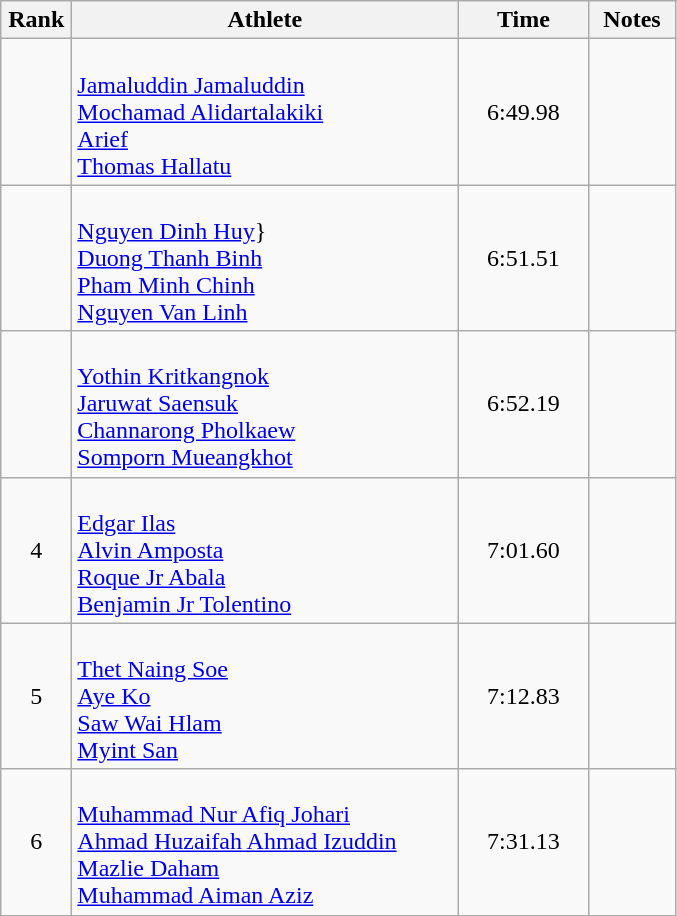<table class="wikitable" style="text-align:center;">
<tr>
<th width=40>Rank</th>
<th width=250>Athlete</th>
<th width=80>Time</th>
<th width=50>Notes</th>
</tr>
<tr>
<td></td>
<td align=left><br><a href='#'>Jamaluddin Jamaluddin</a><br><a href='#'>Mochamad Alidartalakiki</a><br><a href='#'>Arief</a><br><a href='#'>Thomas Hallatu</a></td>
<td>6:49.98</td>
<td></td>
</tr>
<tr>
<td></td>
<td align=left><br><a href='#'>Nguyen Dinh Huy</a>}<br><a href='#'>Duong Thanh Binh</a><br><a href='#'>Pham Minh Chinh</a><br><a href='#'>Nguyen Van Linh</a></td>
<td>6:51.51</td>
<td></td>
</tr>
<tr>
<td></td>
<td align=left><br><a href='#'>Yothin Kritkangnok</a><br><a href='#'>Jaruwat Saensuk</a><br><a href='#'>Channarong Pholkaew</a><br><a href='#'>Somporn Mueangkhot</a></td>
<td>6:52.19</td>
<td></td>
</tr>
<tr>
<td>4</td>
<td align=left><br><a href='#'>Edgar Ilas</a><br><a href='#'>Alvin Amposta</a><br><a href='#'>Roque Jr Abala</a><br><a href='#'>Benjamin Jr Tolentino</a></td>
<td>7:01.60</td>
<td></td>
</tr>
<tr>
<td>5</td>
<td align=left><br><a href='#'>Thet Naing Soe</a><br><a href='#'>Aye Ko</a><br><a href='#'>Saw Wai Hlam</a><br><a href='#'>Myint San</a></td>
<td>7:12.83</td>
<td></td>
</tr>
<tr>
<td>6</td>
<td align=left><br><a href='#'>Muhammad Nur Afiq Johari</a><br><a href='#'>Ahmad Huzaifah Ahmad Izuddin</a><br><a href='#'>Mazlie Daham</a><br><a href='#'>Muhammad Aiman Aziz</a></td>
<td>7:31.13</td>
<td></td>
</tr>
</table>
